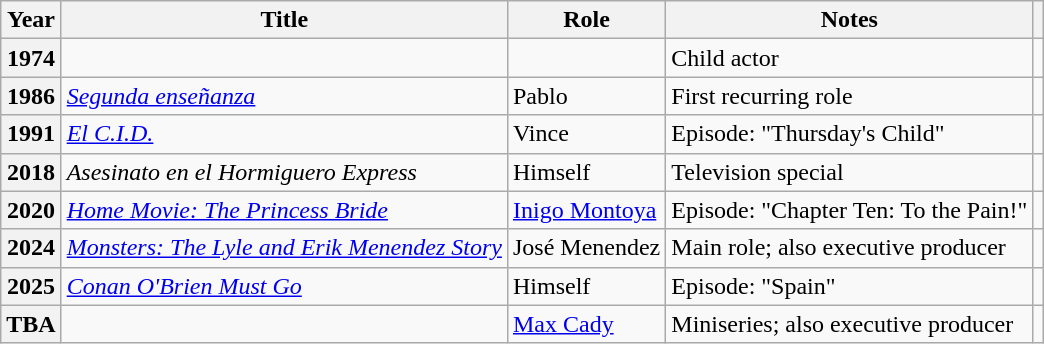<table class="wikitable plainrowheaders sortable" style="margin-right:0;">
<tr>
<th scope="col">Year</th>
<th scope="col">Title</th>
<th scope="col">Role</th>
<th scope="col" class="unsortable">Notes</th>
<th scope="col" class="unsortable"></th>
</tr>
<tr>
<th scope=row>1974</th>
<td></td>
<td></td>
<td>Child actor</td>
<td style="text-align:center;"></td>
</tr>
<tr>
<th scope=row>1986</th>
<td><em><a href='#'>Segunda enseñanza</a></em></td>
<td>Pablo</td>
<td>First recurring role</td>
<td style="text-align:center;"></td>
</tr>
<tr>
<th scope=row>1991</th>
<td><em><a href='#'>El C.I.D.</a></em></td>
<td>Vince</td>
<td>Episode: "Thursday's Child"</td>
<td style="text-align:center;"></td>
</tr>
<tr>
<th scope=row>2018</th>
<td><em>Asesinato en el Hormiguero Express</em></td>
<td>Himself</td>
<td>Television special</td>
<td style="text-align:center;"></td>
</tr>
<tr>
<th scope=row>2020</th>
<td><em><a href='#'>Home Movie: The Princess Bride</a></em></td>
<td><a href='#'>Inigo Montoya</a></td>
<td>Episode: "Chapter Ten: To the Pain!"</td>
<td style="text-align:center;"></td>
</tr>
<tr>
<th scope=row>2024</th>
<td><em><a href='#'>Monsters: The Lyle and Erik Menendez Story</a></em></td>
<td>José Menendez</td>
<td>Main role; also executive producer</td>
<td></td>
</tr>
<tr>
<th scope=row>2025</th>
<td><em><a href='#'>Conan O'Brien Must Go</a></em></td>
<td>Himself</td>
<td>Episode: "Spain"</td>
<td style="text-align:center;"></td>
</tr>
<tr>
<th scope=row>TBA</th>
<td></td>
<td><a href='#'>Max Cady</a></td>
<td>Miniseries; also executive producer</td>
<td></td>
</tr>
</table>
